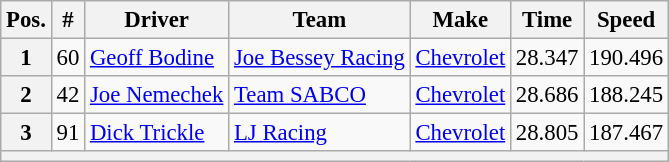<table class="wikitable" style="font-size:95%">
<tr>
<th>Pos.</th>
<th>#</th>
<th>Driver</th>
<th>Team</th>
<th>Make</th>
<th>Time</th>
<th>Speed</th>
</tr>
<tr>
<th>1</th>
<td>60</td>
<td><a href='#'>Geoff Bodine</a></td>
<td><a href='#'>Joe Bessey Racing</a></td>
<td><a href='#'>Chevrolet</a></td>
<td>28.347</td>
<td>190.496</td>
</tr>
<tr>
<th>2</th>
<td>42</td>
<td><a href='#'>Joe Nemechek</a></td>
<td><a href='#'>Team SABCO</a></td>
<td><a href='#'>Chevrolet</a></td>
<td>28.686</td>
<td>188.245</td>
</tr>
<tr>
<th>3</th>
<td>91</td>
<td><a href='#'>Dick Trickle</a></td>
<td><a href='#'>LJ Racing</a></td>
<td><a href='#'>Chevrolet</a></td>
<td>28.805</td>
<td>187.467</td>
</tr>
<tr>
<th colspan="7"></th>
</tr>
</table>
